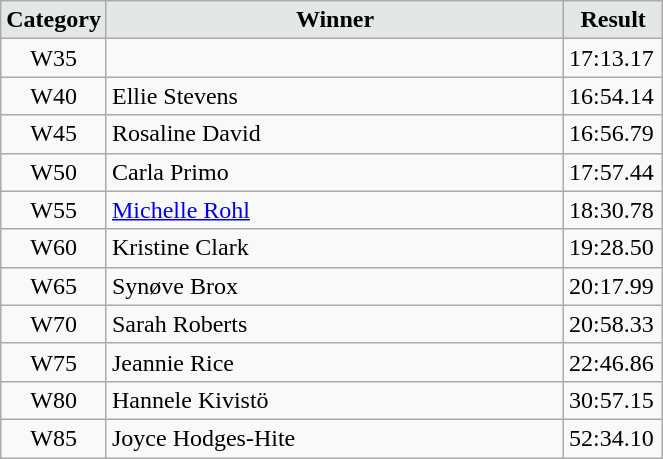<table class="wikitable" width=35%>
<tr>
<td width=15% align="center" bgcolor=#E3E7E6><strong>Category</strong></td>
<td align="center" bgcolor=#E3E7E6> <strong>Winner</strong></td>
<td width=15% align="center" bgcolor=#E3E7E6><strong>Result</strong></td>
</tr>
<tr>
<td align="center">W35</td>
<td> </td>
<td>17:13.17</td>
</tr>
<tr>
<td align="center">W40</td>
<td> Ellie Stevens</td>
<td>16:54.14</td>
</tr>
<tr>
<td align="center">W45</td>
<td> Rosaline David</td>
<td>16:56.79</td>
</tr>
<tr>
<td align="center">W50</td>
<td> Carla Primo</td>
<td>17:57.44</td>
</tr>
<tr>
<td align="center">W55</td>
<td> <a href='#'>Michelle Rohl</a></td>
<td>18:30.78</td>
</tr>
<tr>
<td align="center">W60</td>
<td> Kristine Clark</td>
<td>19:28.50</td>
</tr>
<tr>
<td align="center">W65</td>
<td> Synøve Brox</td>
<td>20:17.99</td>
</tr>
<tr>
<td align="center">W70</td>
<td> Sarah Roberts</td>
<td>20:58.33</td>
</tr>
<tr>
<td align="center">W75</td>
<td> Jeannie Rice</td>
<td>22:46.86</td>
</tr>
<tr>
<td align="center">W80</td>
<td> Hannele Kivistö</td>
<td>30:57.15</td>
</tr>
<tr>
<td align="center">W85</td>
<td> Joyce Hodges-Hite</td>
<td>52:34.10</td>
</tr>
</table>
